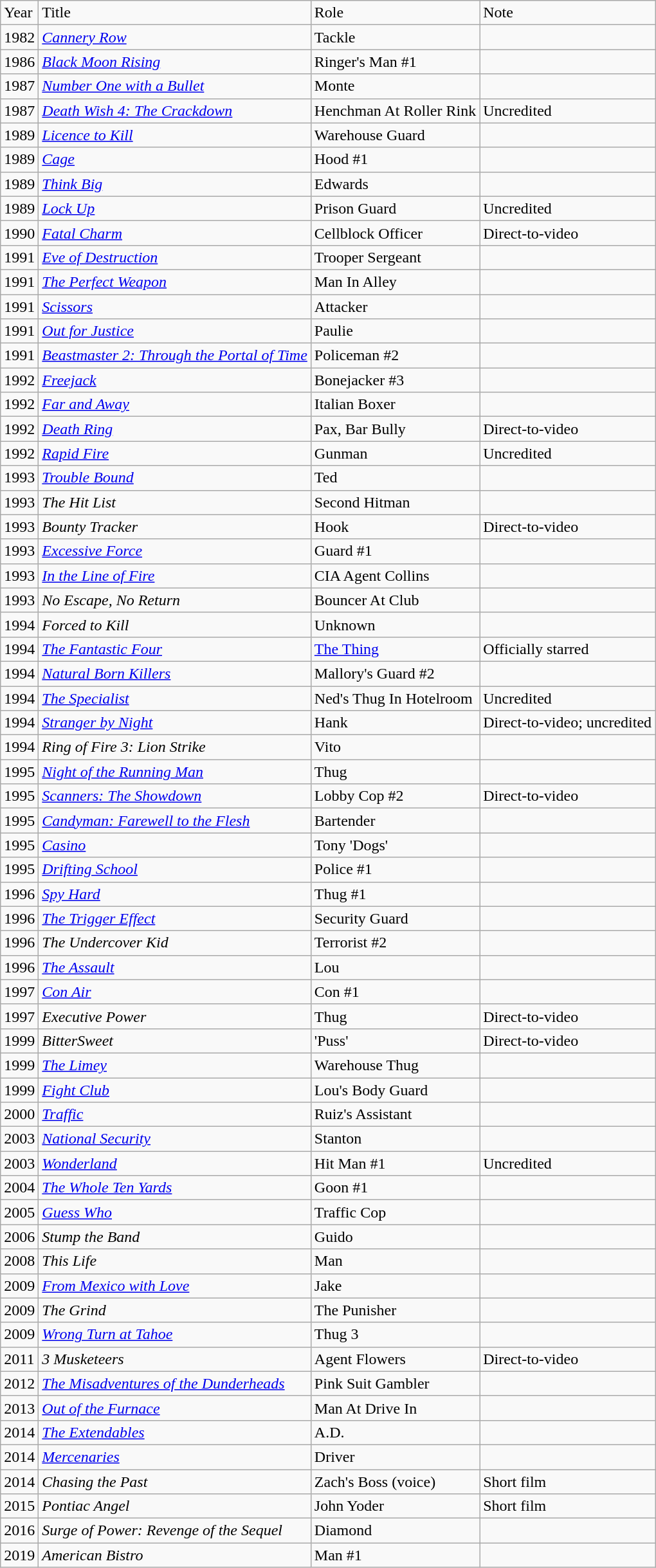<table class = "wikitable sortable">
<tr>
<td>Year</td>
<td>Title</td>
<td>Role</td>
<td>Note</td>
</tr>
<tr>
<td>1982</td>
<td><em><a href='#'>Cannery Row</a></em></td>
<td>Tackle</td>
<td></td>
</tr>
<tr>
<td>1986</td>
<td><em><a href='#'>Black Moon Rising</a></em></td>
<td>Ringer's Man #1</td>
<td></td>
</tr>
<tr>
<td>1987</td>
<td><em><a href='#'>Number One with a Bullet</a></em></td>
<td>Monte</td>
<td></td>
</tr>
<tr>
<td>1987</td>
<td><em><a href='#'>Death Wish 4: The Crackdown</a></em></td>
<td>Henchman At Roller Rink</td>
<td>Uncredited</td>
</tr>
<tr>
<td>1989</td>
<td><em><a href='#'>Licence to Kill</a></em></td>
<td>Warehouse Guard</td>
<td></td>
</tr>
<tr>
<td>1989</td>
<td><em><a href='#'>Cage</a></em></td>
<td>Hood #1</td>
<td></td>
</tr>
<tr>
<td>1989</td>
<td><em><a href='#'>Think Big</a></em></td>
<td>Edwards</td>
<td></td>
</tr>
<tr>
<td>1989</td>
<td><em><a href='#'>Lock Up</a></em></td>
<td>Prison Guard</td>
<td>Uncredited</td>
</tr>
<tr>
<td>1990</td>
<td><em><a href='#'>Fatal Charm</a></em></td>
<td>Cellblock Officer</td>
<td>Direct-to-video</td>
</tr>
<tr>
<td>1991</td>
<td><em><a href='#'>Eve of Destruction</a></em></td>
<td>Trooper Sergeant</td>
<td></td>
</tr>
<tr>
<td>1991</td>
<td><em><a href='#'>The Perfect Weapon</a></em></td>
<td>Man In Alley</td>
<td></td>
</tr>
<tr>
<td>1991</td>
<td><em><a href='#'>Scissors</a></em></td>
<td>Attacker</td>
<td></td>
</tr>
<tr>
<td>1991</td>
<td><em><a href='#'>Out for Justice</a></em></td>
<td>Paulie</td>
<td></td>
</tr>
<tr>
<td>1991</td>
<td><em><a href='#'>Beastmaster 2: Through the Portal of Time</a></em></td>
<td>Policeman #2</td>
<td></td>
</tr>
<tr>
<td>1992</td>
<td><em><a href='#'>Freejack</a></em></td>
<td>Bonejacker #3</td>
<td></td>
</tr>
<tr>
<td>1992</td>
<td><em><a href='#'>Far and Away</a></em></td>
<td>Italian Boxer</td>
<td></td>
</tr>
<tr>
<td>1992</td>
<td><em><a href='#'>Death Ring</a></em></td>
<td>Pax, Bar Bully</td>
<td>Direct-to-video</td>
</tr>
<tr>
<td>1992</td>
<td><em><a href='#'>Rapid Fire</a></em></td>
<td>Gunman</td>
<td>Uncredited</td>
</tr>
<tr>
<td>1993</td>
<td><em><a href='#'>Trouble Bound</a></em></td>
<td>Ted</td>
<td></td>
</tr>
<tr>
<td>1993</td>
<td><em>The Hit List</em></td>
<td>Second Hitman</td>
<td></td>
</tr>
<tr>
<td>1993</td>
<td><em>Bounty Tracker</em></td>
<td>Hook</td>
<td>Direct-to-video</td>
</tr>
<tr>
<td>1993</td>
<td><em><a href='#'>Excessive Force</a></em></td>
<td>Guard #1</td>
<td></td>
</tr>
<tr>
<td>1993</td>
<td><em><a href='#'>In the Line of Fire</a></em></td>
<td>CIA Agent Collins</td>
<td></td>
</tr>
<tr>
<td>1993</td>
<td><em>No Escape, No Return</em></td>
<td>Bouncer At Club</td>
<td></td>
</tr>
<tr>
<td>1994</td>
<td><em>Forced to Kill</em></td>
<td>Unknown</td>
<td></td>
</tr>
<tr>
<td>1994</td>
<td><em><a href='#'>The Fantastic Four</a></em></td>
<td><a href='#'>The Thing</a></td>
<td>Officially starred</td>
</tr>
<tr>
<td>1994</td>
<td><em><a href='#'>Natural Born Killers</a></em></td>
<td>Mallory's Guard #2</td>
<td></td>
</tr>
<tr>
<td>1994</td>
<td><em><a href='#'>The Specialist</a></em></td>
<td>Ned's Thug In Hotelroom</td>
<td>Uncredited</td>
</tr>
<tr>
<td>1994</td>
<td><em><a href='#'>Stranger by Night</a></em></td>
<td>Hank</td>
<td>Direct-to-video; uncredited</td>
</tr>
<tr>
<td>1994</td>
<td><em>Ring of Fire 3: Lion Strike</em></td>
<td>Vito</td>
<td></td>
</tr>
<tr>
<td>1995</td>
<td><em><a href='#'>Night of the Running Man</a></em></td>
<td>Thug</td>
<td></td>
</tr>
<tr>
<td>1995</td>
<td><em><a href='#'>Scanners: The Showdown</a></em></td>
<td>Lobby Cop #2</td>
<td>Direct-to-video</td>
</tr>
<tr>
<td>1995</td>
<td><em><a href='#'>Candyman: Farewell to the Flesh</a></em></td>
<td>Bartender</td>
<td></td>
</tr>
<tr>
<td>1995</td>
<td><em><a href='#'>Casino</a></em></td>
<td>Tony 'Dogs'</td>
<td></td>
</tr>
<tr>
<td>1995</td>
<td><em><a href='#'>Drifting School</a></em></td>
<td>Police #1</td>
<td></td>
</tr>
<tr>
<td>1996</td>
<td><em><a href='#'>Spy Hard</a></em></td>
<td>Thug #1</td>
<td></td>
</tr>
<tr>
<td>1996</td>
<td><em><a href='#'>The Trigger Effect</a></em></td>
<td>Security Guard</td>
<td></td>
</tr>
<tr>
<td>1996</td>
<td><em>The Undercover Kid</em></td>
<td>Terrorist #2</td>
<td></td>
</tr>
<tr>
<td>1996</td>
<td><em><a href='#'>The Assault</a></em></td>
<td>Lou</td>
<td></td>
</tr>
<tr>
<td>1997</td>
<td><em><a href='#'>Con Air</a></em></td>
<td>Con #1</td>
<td></td>
</tr>
<tr>
<td>1997</td>
<td><em>Executive Power</em></td>
<td>Thug</td>
<td>Direct-to-video</td>
</tr>
<tr>
<td>1999</td>
<td><em>BitterSweet</em></td>
<td>'Puss'</td>
<td>Direct-to-video</td>
</tr>
<tr>
<td>1999</td>
<td><em><a href='#'>The Limey</a></em></td>
<td>Warehouse Thug</td>
<td></td>
</tr>
<tr>
<td>1999</td>
<td><em><a href='#'>Fight Club</a></em></td>
<td>Lou's Body Guard</td>
<td></td>
</tr>
<tr>
<td>2000</td>
<td><em><a href='#'>Traffic</a></em></td>
<td>Ruiz's Assistant</td>
<td></td>
</tr>
<tr>
<td>2003</td>
<td><em><a href='#'>National Security</a></em></td>
<td>Stanton</td>
<td></td>
</tr>
<tr>
<td>2003</td>
<td><em><a href='#'>Wonderland</a></em></td>
<td>Hit Man #1</td>
<td>Uncredited</td>
</tr>
<tr>
<td>2004</td>
<td><em><a href='#'>The Whole Ten Yards</a></em></td>
<td>Goon #1</td>
<td></td>
</tr>
<tr>
<td>2005</td>
<td><em><a href='#'>Guess Who</a></em></td>
<td>Traffic Cop</td>
<td></td>
</tr>
<tr>
<td>2006</td>
<td><em>Stump the Band</em></td>
<td>Guido</td>
<td></td>
</tr>
<tr>
<td>2008</td>
<td><em>This Life</em></td>
<td>Man</td>
<td></td>
</tr>
<tr>
<td>2009</td>
<td><em><a href='#'>From Mexico with Love</a></em></td>
<td>Jake</td>
<td></td>
</tr>
<tr>
<td>2009</td>
<td><em>The Grind</em></td>
<td>The Punisher</td>
<td></td>
</tr>
<tr>
<td>2009</td>
<td><em><a href='#'>Wrong Turn at Tahoe</a></em></td>
<td>Thug 3</td>
<td></td>
</tr>
<tr>
<td>2011</td>
<td><em>3 Musketeers</em></td>
<td>Agent Flowers</td>
<td>Direct-to-video</td>
</tr>
<tr>
<td>2012</td>
<td><em><a href='#'>The Misadventures of the Dunderheads</a></em></td>
<td>Pink Suit Gambler</td>
<td></td>
</tr>
<tr>
<td>2013</td>
<td><em><a href='#'>Out of the Furnace</a></em></td>
<td>Man At Drive In</td>
<td></td>
</tr>
<tr>
<td>2014</td>
<td><em><a href='#'>The Extendables</a></em></td>
<td>A.D.</td>
<td></td>
</tr>
<tr>
<td>2014</td>
<td><em><a href='#'>Mercenaries</a></em></td>
<td>Driver</td>
<td></td>
</tr>
<tr>
<td>2014</td>
<td><em>Chasing the Past</em></td>
<td>Zach's Boss (voice)</td>
<td>Short film</td>
</tr>
<tr>
<td>2015</td>
<td><em>Pontiac Angel</em></td>
<td>John Yoder</td>
<td>Short film</td>
</tr>
<tr>
<td>2016</td>
<td><em>Surge of Power: Revenge of the Sequel</em></td>
<td>Diamond</td>
<td></td>
</tr>
<tr>
<td>2019</td>
<td><em>American Bistro</em></td>
<td>Man #1</td>
<td></td>
</tr>
</table>
